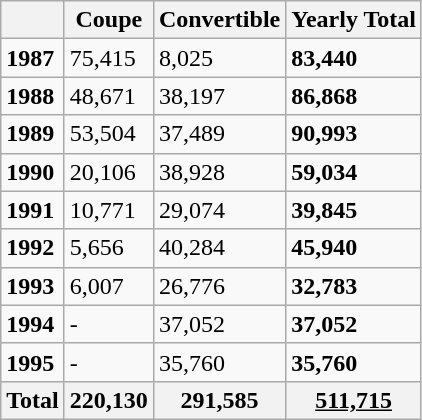<table class="wikitable">
<tr>
<th></th>
<th>Coupe</th>
<th>Convertible</th>
<th>Yearly Total</th>
</tr>
<tr>
<td><strong>1987</strong></td>
<td>75,415</td>
<td>8,025</td>
<td><strong>83,440</strong></td>
</tr>
<tr>
<td><strong>1988</strong></td>
<td>48,671</td>
<td>38,197</td>
<td><strong>86,868</strong></td>
</tr>
<tr>
<td><strong>1989</strong></td>
<td>53,504</td>
<td>37,489</td>
<td><strong>90,993</strong></td>
</tr>
<tr>
<td><strong>1990</strong></td>
<td>20,106</td>
<td>38,928</td>
<td><strong>59,034</strong></td>
</tr>
<tr>
<td><strong>1991</strong></td>
<td>10,771</td>
<td>29,074</td>
<td><strong>39,845</strong></td>
</tr>
<tr>
<td><strong>1992</strong></td>
<td>5,656</td>
<td>40,284</td>
<td><strong>45,940</strong></td>
</tr>
<tr>
<td><strong>1993</strong></td>
<td>6,007</td>
<td>26,776</td>
<td><strong>32,783</strong></td>
</tr>
<tr>
<td><strong>1994</strong></td>
<td>-</td>
<td>37,052</td>
<td><strong>37,052</strong></td>
</tr>
<tr>
<td><strong>1995</strong></td>
<td>-</td>
<td>35,760</td>
<td><strong>35,760</strong></td>
</tr>
<tr>
<th>Total</th>
<th>220,130</th>
<th>291,585</th>
<th><u>511,715</u></th>
</tr>
</table>
